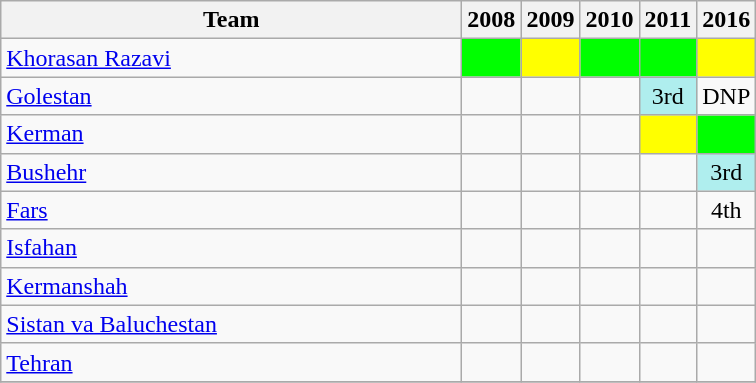<table class="wikitable sortable" style="text-align: center;">
<tr>
<th style="width:300px;">Team</th>
<th>2008</th>
<th>2009</th>
<th>2010</th>
<th>2011</th>
<th>2016</th>
</tr>
<tr>
<td style="text-align:left;"><a href='#'>Khorasan Razavi</a></td>
<td style="background:lime;"></td>
<td style="background:yellow;"></td>
<td style="background:lime;"></td>
<td style="background:lime;"></td>
<td style="background:yellow;"></td>
</tr>
<tr>
<td style="text-align:left;"><a href='#'>Golestan</a></td>
<td style="background:White,"></td>
<td style="background:White,"></td>
<td style="background:White,"></td>
<td style="background:#afeeee;">3rd</td>
<td style="background:White,">DNP</td>
</tr>
<tr>
<td style="text-align:left;"><a href='#'>Kerman</a></td>
<td style="background:White,"></td>
<td style="background:White,"></td>
<td style="background:White,"></td>
<td style="background:yellow;"></td>
<td style="background:lime;"></td>
</tr>
<tr>
<td style="text-align:left;"><a href='#'>Bushehr</a></td>
<td style="background:White,"></td>
<td style="background:White,"></td>
<td style="background:White,"></td>
<td style="background:White,"></td>
<td style="background:#afeeee;">3rd</td>
</tr>
<tr>
<td style="text-align:left;"><a href='#'>Fars</a></td>
<td style="background:White,"></td>
<td style="background:White,"></td>
<td style="background:White,"></td>
<td style="background:White,"></td>
<td style="background:White,">4th</td>
</tr>
<tr>
<td style="text-align:left;"><a href='#'>Isfahan</a></td>
<td style="background:White,"></td>
<td style="background:White,"></td>
<td style="background:White,"></td>
<td style="background:White,"></td>
<td style="background:White,"></td>
</tr>
<tr>
<td style="text-align:left;"><a href='#'>Kermanshah</a></td>
<td style="background:White,"></td>
<td style="background:White,"></td>
<td style="background:White,"></td>
<td style="background:White,"></td>
<td style="background:White,"></td>
</tr>
<tr>
<td style="text-align:left;"><a href='#'>Sistan va Baluchestan</a></td>
<td style="background:White,"></td>
<td style="background:White,"></td>
<td style="background:White,"></td>
<td style="background:White,"></td>
<td style="background:White,"></td>
</tr>
<tr>
<td style="text-align:left;"><a href='#'>Tehran</a></td>
<td style="background:White,"></td>
<td style="background:White,"></td>
<td style="background:White,"></td>
<td style="background:White,"></td>
<td style="background:White,"></td>
</tr>
<tr>
</tr>
</table>
